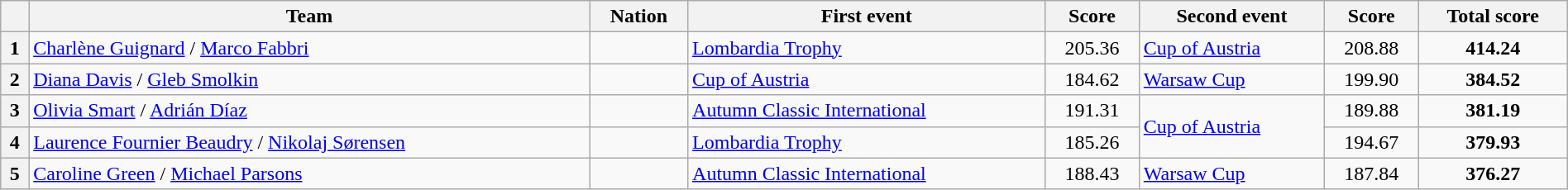<table class="wikitable unsortable" style="text-align:left; width:100%">
<tr>
<th scope="col"></th>
<th scope="col">Team</th>
<th scope="col">Nation</th>
<th scope="col">First event</th>
<th scope="col">Score</th>
<th scope="col">Second event</th>
<th scope="col">Score</th>
<th scope="col">Total score</th>
</tr>
<tr>
<th scope="row">1</th>
<td><a href='#'>Charlène Guignard</a> / <a href='#'>Marco Fabbri</a></td>
<td></td>
<td><a href='#'>Lombardia Trophy</a></td>
<td style="text-align:center">205.36</td>
<td><a href='#'>Cup of Austria</a></td>
<td style="text-align:center">208.88</td>
<td style="text-align:center"><strong>414.24</strong></td>
</tr>
<tr>
<th scope="row">2</th>
<td><a href='#'>Diana Davis</a> / <a href='#'>Gleb Smolkin</a></td>
<td></td>
<td><a href='#'>Cup of Austria</a></td>
<td style="text-align:center">184.62</td>
<td><a href='#'>Warsaw Cup</a></td>
<td style="text-align:center">199.90</td>
<td style="text-align:center"><strong>384.52</strong></td>
</tr>
<tr>
<th scope="row">3</th>
<td><a href='#'>Olivia Smart</a> / <a href='#'>Adrián Díaz</a></td>
<td></td>
<td><a href='#'>Autumn Classic International</a></td>
<td style="text-align:center">191.31</td>
<td rowspan="2"><a href='#'>Cup of Austria</a></td>
<td style="text-align:center">189.88</td>
<td style="text-align:center"><strong>381.19</strong></td>
</tr>
<tr>
<th scope="row">4</th>
<td><a href='#'>Laurence Fournier Beaudry</a> / <a href='#'>Nikolaj Sørensen</a></td>
<td></td>
<td><a href='#'>Lombardia Trophy</a></td>
<td style="text-align:center">185.26</td>
<td style="text-align:center">194.67</td>
<td style="text-align:center"><strong>379.93</strong></td>
</tr>
<tr>
<th scope="row">5</th>
<td><a href='#'>Caroline Green</a> / <a href='#'>Michael Parsons</a></td>
<td></td>
<td><a href='#'>Autumn Classic International</a></td>
<td style="text-align:center">188.43</td>
<td><a href='#'>Warsaw Cup</a></td>
<td style="text-align:center">187.84</td>
<td style="text-align:center"><strong>376.27</strong></td>
</tr>
</table>
